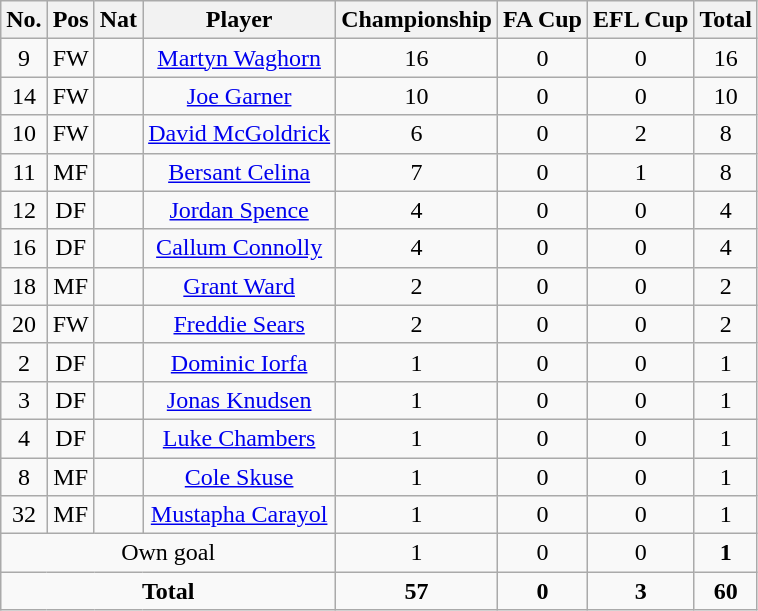<table class="wikitable" style="text-align: center;">
<tr>
<th>No.</th>
<th>Pos</th>
<th>Nat</th>
<th>Player</th>
<th>Championship</th>
<th>FA Cup</th>
<th>EFL Cup</th>
<th>Total</th>
</tr>
<tr>
<td>9</td>
<td>FW</td>
<td></td>
<td><a href='#'>Martyn Waghorn</a></td>
<td>16</td>
<td>0</td>
<td>0</td>
<td>16</td>
</tr>
<tr>
<td>14</td>
<td>FW</td>
<td></td>
<td><a href='#'>Joe Garner</a></td>
<td>10</td>
<td>0</td>
<td>0</td>
<td>10</td>
</tr>
<tr>
<td>10</td>
<td>FW</td>
<td></td>
<td><a href='#'>David McGoldrick</a></td>
<td>6</td>
<td>0</td>
<td>2</td>
<td>8</td>
</tr>
<tr>
<td>11</td>
<td>MF</td>
<td></td>
<td><a href='#'>Bersant Celina</a></td>
<td>7</td>
<td>0</td>
<td>1</td>
<td>8</td>
</tr>
<tr>
<td>12</td>
<td>DF</td>
<td></td>
<td><a href='#'>Jordan Spence</a></td>
<td>4</td>
<td>0</td>
<td>0</td>
<td>4</td>
</tr>
<tr>
<td>16</td>
<td>DF</td>
<td></td>
<td><a href='#'>Callum Connolly</a></td>
<td>4</td>
<td>0</td>
<td>0</td>
<td>4</td>
</tr>
<tr>
<td>18</td>
<td>MF</td>
<td></td>
<td><a href='#'>Grant Ward</a></td>
<td>2</td>
<td>0</td>
<td>0</td>
<td>2</td>
</tr>
<tr>
<td>20</td>
<td>FW</td>
<td></td>
<td><a href='#'>Freddie Sears</a></td>
<td>2</td>
<td>0</td>
<td>0</td>
<td>2</td>
</tr>
<tr>
<td>2</td>
<td>DF</td>
<td></td>
<td><a href='#'>Dominic Iorfa</a></td>
<td>1</td>
<td>0</td>
<td>0</td>
<td>1</td>
</tr>
<tr>
<td>3</td>
<td>DF</td>
<td></td>
<td><a href='#'>Jonas Knudsen</a></td>
<td>1</td>
<td>0</td>
<td>0</td>
<td>1</td>
</tr>
<tr>
<td>4</td>
<td>DF</td>
<td></td>
<td><a href='#'>Luke Chambers</a></td>
<td>1</td>
<td>0</td>
<td>0</td>
<td>1</td>
</tr>
<tr>
<td>8</td>
<td>MF</td>
<td></td>
<td><a href='#'>Cole Skuse</a></td>
<td>1</td>
<td>0</td>
<td>0</td>
<td>1</td>
</tr>
<tr>
<td>32</td>
<td>MF</td>
<td></td>
<td><a href='#'>Mustapha Carayol</a></td>
<td>1</td>
<td>0</td>
<td>0</td>
<td>1</td>
</tr>
<tr>
<td colspan=4>Own goal</td>
<td>1</td>
<td>0</td>
<td>0</td>
<td><strong>1</strong></td>
</tr>
<tr>
<td colspan=4><strong>Total</strong></td>
<td><strong>57</strong></td>
<td><strong>0</strong></td>
<td><strong>3</strong></td>
<td><strong>60</strong></td>
</tr>
</table>
